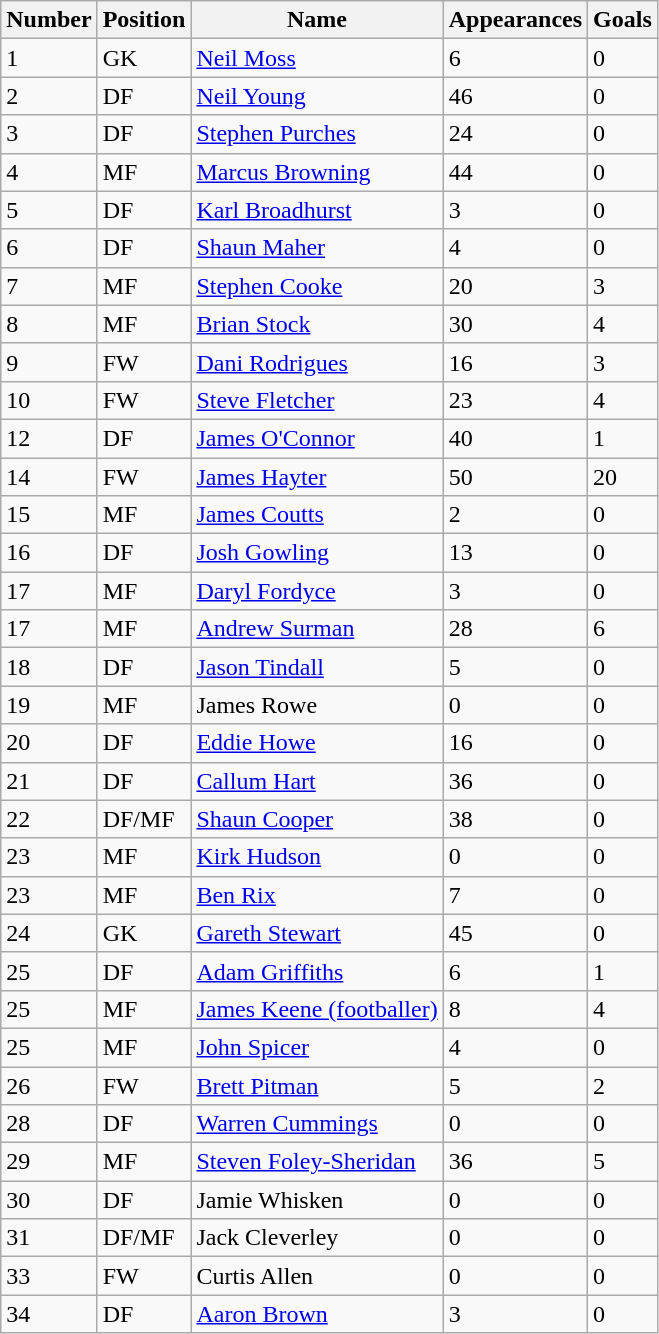<table class="wikitable">
<tr>
<th>Number</th>
<th>Position</th>
<th>Name</th>
<th>Appearances</th>
<th>Goals</th>
</tr>
<tr>
<td>1</td>
<td>GK</td>
<td><a href='#'>Neil Moss</a></td>
<td>6</td>
<td>0</td>
</tr>
<tr>
<td>2</td>
<td>DF</td>
<td><a href='#'>Neil Young</a></td>
<td>46</td>
<td>0</td>
</tr>
<tr>
<td>3</td>
<td>DF</td>
<td><a href='#'>Stephen Purches</a></td>
<td>24</td>
<td>0</td>
</tr>
<tr>
<td>4</td>
<td>MF</td>
<td><a href='#'>Marcus Browning</a></td>
<td>44</td>
<td>0</td>
</tr>
<tr>
<td>5</td>
<td>DF</td>
<td><a href='#'>Karl Broadhurst</a></td>
<td>3</td>
<td>0</td>
</tr>
<tr>
<td>6</td>
<td>DF</td>
<td><a href='#'>Shaun Maher</a></td>
<td>4</td>
<td>0</td>
</tr>
<tr>
<td>7</td>
<td>MF</td>
<td><a href='#'>Stephen Cooke</a></td>
<td>20</td>
<td>3</td>
</tr>
<tr>
<td>8</td>
<td>MF</td>
<td><a href='#'>Brian Stock</a></td>
<td>30</td>
<td>4</td>
</tr>
<tr>
<td>9</td>
<td>FW</td>
<td><a href='#'>Dani Rodrigues</a></td>
<td>16</td>
<td>3</td>
</tr>
<tr>
<td>10</td>
<td>FW</td>
<td><a href='#'>Steve Fletcher</a></td>
<td>23</td>
<td>4</td>
</tr>
<tr>
<td>12</td>
<td>DF</td>
<td><a href='#'>James O'Connor</a></td>
<td>40</td>
<td>1</td>
</tr>
<tr>
<td>14</td>
<td>FW</td>
<td><a href='#'>James Hayter</a></td>
<td>50</td>
<td>20</td>
</tr>
<tr>
<td>15</td>
<td>MF</td>
<td><a href='#'>James Coutts</a></td>
<td>2</td>
<td>0</td>
</tr>
<tr>
<td>16</td>
<td>DF</td>
<td><a href='#'>Josh Gowling</a></td>
<td>13</td>
<td>0</td>
</tr>
<tr>
<td>17</td>
<td>MF</td>
<td><a href='#'>Daryl Fordyce</a></td>
<td>3</td>
<td>0</td>
</tr>
<tr>
<td>17</td>
<td>MF</td>
<td><a href='#'>Andrew Surman</a></td>
<td>28</td>
<td>6</td>
</tr>
<tr>
<td>18</td>
<td>DF</td>
<td><a href='#'>Jason Tindall</a></td>
<td>5</td>
<td>0</td>
</tr>
<tr>
<td>19</td>
<td>MF</td>
<td>James Rowe</td>
<td>0</td>
<td>0</td>
</tr>
<tr>
<td>20</td>
<td>DF</td>
<td><a href='#'>Eddie Howe</a></td>
<td>16</td>
<td>0</td>
</tr>
<tr>
<td>21</td>
<td>DF</td>
<td><a href='#'>Callum Hart</a></td>
<td>36</td>
<td>0</td>
</tr>
<tr>
<td>22</td>
<td>DF/MF</td>
<td><a href='#'>Shaun Cooper</a></td>
<td>38</td>
<td>0</td>
</tr>
<tr>
<td>23</td>
<td>MF</td>
<td><a href='#'>Kirk Hudson</a></td>
<td>0</td>
<td>0</td>
</tr>
<tr>
<td>23</td>
<td>MF</td>
<td><a href='#'>Ben Rix</a></td>
<td>7</td>
<td>0</td>
</tr>
<tr>
<td>24</td>
<td>GK</td>
<td><a href='#'>Gareth Stewart</a></td>
<td>45</td>
<td>0</td>
</tr>
<tr>
<td>25</td>
<td>DF</td>
<td><a href='#'>Adam Griffiths</a></td>
<td>6</td>
<td>1</td>
</tr>
<tr>
<td>25</td>
<td>MF</td>
<td><a href='#'>James Keene (footballer)</a></td>
<td>8</td>
<td>4</td>
</tr>
<tr>
<td>25</td>
<td>MF</td>
<td><a href='#'>John Spicer</a></td>
<td>4</td>
<td>0</td>
</tr>
<tr>
<td>26</td>
<td>FW</td>
<td><a href='#'>Brett Pitman</a></td>
<td>5</td>
<td>2</td>
</tr>
<tr>
<td>28</td>
<td>DF</td>
<td><a href='#'>Warren Cummings</a></td>
<td>0</td>
<td>0</td>
</tr>
<tr>
<td>29</td>
<td>MF</td>
<td><a href='#'>Steven Foley-Sheridan</a></td>
<td>36</td>
<td>5</td>
</tr>
<tr>
<td>30</td>
<td>DF</td>
<td>Jamie Whisken</td>
<td>0</td>
<td>0</td>
</tr>
<tr>
<td>31</td>
<td>DF/MF</td>
<td>Jack Cleverley</td>
<td>0</td>
<td>0</td>
</tr>
<tr>
<td>33</td>
<td>FW</td>
<td>Curtis Allen</td>
<td>0</td>
<td>0</td>
</tr>
<tr>
<td>34</td>
<td>DF</td>
<td><a href='#'>Aaron Brown</a></td>
<td>3</td>
<td>0</td>
</tr>
</table>
